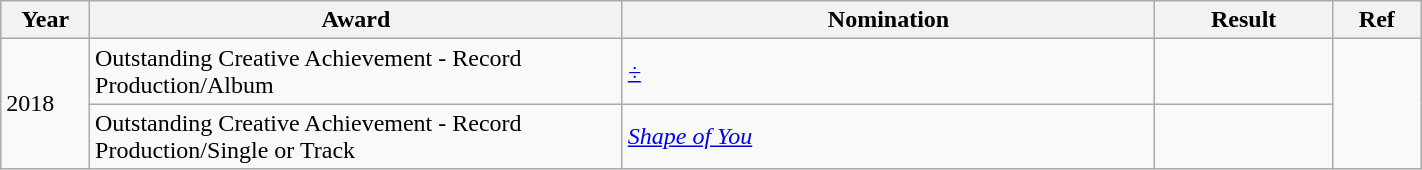<table class="wikitable" style="max-width:75%;">
<tr>
<th width=5%>Year</th>
<th style="width:30%;">Award</th>
<th style="width:30%;">Nomination</th>
<th style="width:10%;">Result</th>
<th style="width:5%;">Ref</th>
</tr>
<tr>
<td rowspan="2">2018</td>
<td>Outstanding Creative Achievement - Record Production/Album</td>
<td><em><a href='#'>÷</a></em></td>
<td></td>
<td rowspan="2"></td>
</tr>
<tr>
<td>Outstanding Creative Achievement - Record Production/Single or Track</td>
<td><em><a href='#'>Shape of You</a></em></td>
<td></td>
</tr>
</table>
